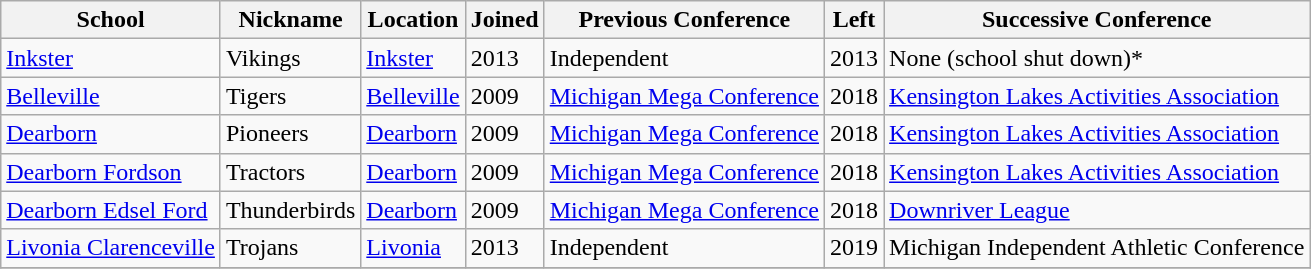<table class="wikitable sortable">
<tr>
<th>School</th>
<th>Nickname</th>
<th>Location</th>
<th>Joined</th>
<th>Previous Conference</th>
<th>Left</th>
<th>Successive Conference</th>
</tr>
<tr>
<td><a href='#'>Inkster</a></td>
<td>Vikings</td>
<td><a href='#'>Inkster</a></td>
<td>2013</td>
<td>Independent</td>
<td>2013</td>
<td>None (school shut down)*</td>
</tr>
<tr>
<td><a href='#'>Belleville</a></td>
<td>Tigers</td>
<td><a href='#'>Belleville</a></td>
<td>2009</td>
<td><a href='#'>Michigan Mega Conference</a></td>
<td>2018</td>
<td><a href='#'>Kensington Lakes Activities Association</a></td>
</tr>
<tr>
<td><a href='#'>Dearborn</a></td>
<td>Pioneers</td>
<td><a href='#'>Dearborn</a></td>
<td>2009</td>
<td><a href='#'>Michigan Mega Conference</a></td>
<td>2018</td>
<td><a href='#'>Kensington Lakes Activities Association</a></td>
</tr>
<tr>
<td><a href='#'>Dearborn Fordson</a></td>
<td>Tractors</td>
<td><a href='#'>Dearborn</a></td>
<td>2009</td>
<td><a href='#'>Michigan Mega Conference</a></td>
<td>2018</td>
<td><a href='#'>Kensington Lakes Activities Association</a></td>
</tr>
<tr>
<td><a href='#'>Dearborn Edsel Ford</a></td>
<td>Thunderbirds</td>
<td><a href='#'>Dearborn</a></td>
<td>2009</td>
<td><a href='#'>Michigan Mega Conference</a></td>
<td>2018</td>
<td><a href='#'>Downriver League</a></td>
</tr>
<tr>
<td><a href='#'>Livonia Clarenceville</a></td>
<td>Trojans</td>
<td><a href='#'>Livonia</a></td>
<td>2013</td>
<td>Independent</td>
<td>2019</td>
<td>Michigan Independent Athletic Conference</td>
</tr>
<tr>
</tr>
</table>
